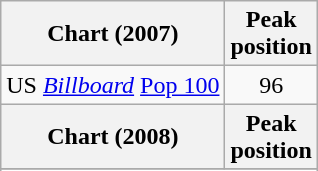<table class="wikitable sortable">
<tr>
<th>Chart (2007)</th>
<th>Peak<br>position</th>
</tr>
<tr>
<td>US <em><a href='#'>Billboard</a></em> <a href='#'>Pop 100</a></td>
<td align="center">96</td>
</tr>
<tr>
<th>Chart (2008)</th>
<th>Peak <br>position</th>
</tr>
<tr>
</tr>
<tr>
</tr>
<tr>
</tr>
<tr>
</tr>
</table>
